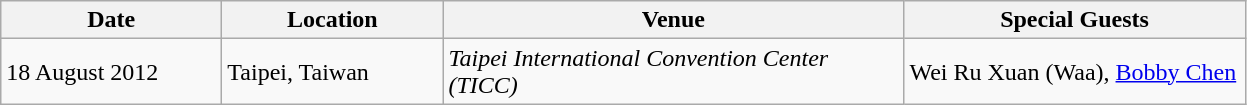<table class="wikitable">
<tr>
<th width="140">Date</th>
<th width="140">Location</th>
<th width="300">Venue</th>
<th width="220">Special Guests</th>
</tr>
<tr>
<td>18 August 2012</td>
<td>Taipei, Taiwan</td>
<td><em>Taipei International Convention Center (TICC)</em></td>
<td>Wei Ru Xuan (Waa), <a href='#'>Bobby Chen</a></td>
</tr>
</table>
